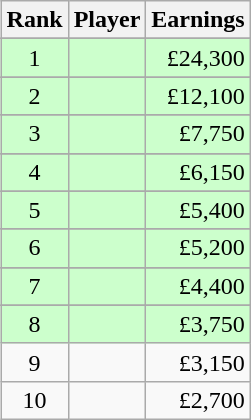<table class="wikitable" style="float:right; text-align:right; margin-left:1em">
<tr>
<th>Rank</th>
<th>Player</th>
<th>Earnings</th>
</tr>
<tr>
</tr>
<tr style="background-color:#ccffcc">
<td align=center>1</td>
<td style="text-align:left"></td>
<td>£24,300</td>
</tr>
<tr>
</tr>
<tr style="background-color:#ccffcc">
<td align=center>2</td>
<td style="text-align:left"></td>
<td>£12,100</td>
</tr>
<tr>
</tr>
<tr style="background-color:#ccffcc">
<td align=center>3</td>
<td style="text-align:left"></td>
<td>£7,750</td>
</tr>
<tr>
</tr>
<tr style="background-color:#ccffcc">
<td align=center>4</td>
<td style="text-align:left"></td>
<td>£6,150</td>
</tr>
<tr>
</tr>
<tr style="background-color:#ccffcc">
<td align=center>5</td>
<td style="text-align:left"></td>
<td>£5,400</td>
</tr>
<tr>
</tr>
<tr style="background-color:#ccffcc">
<td align=center>6</td>
<td style="text-align:left"></td>
<td>£5,200</td>
</tr>
<tr>
</tr>
<tr style="background-color:#ccffcc">
<td align=center>7</td>
<td style="text-align:left"></td>
<td>£4,400</td>
</tr>
<tr>
</tr>
<tr style="background-color:#ccffcc">
<td align=center>8</td>
<td style="text-align:left"></td>
<td>£3,750</td>
</tr>
<tr>
<td align=center>9</td>
<td style="text-align:left"></td>
<td>£3,150</td>
</tr>
<tr>
<td align=center>10</td>
<td style="text-align:left"></td>
<td>£2,700</td>
</tr>
</table>
